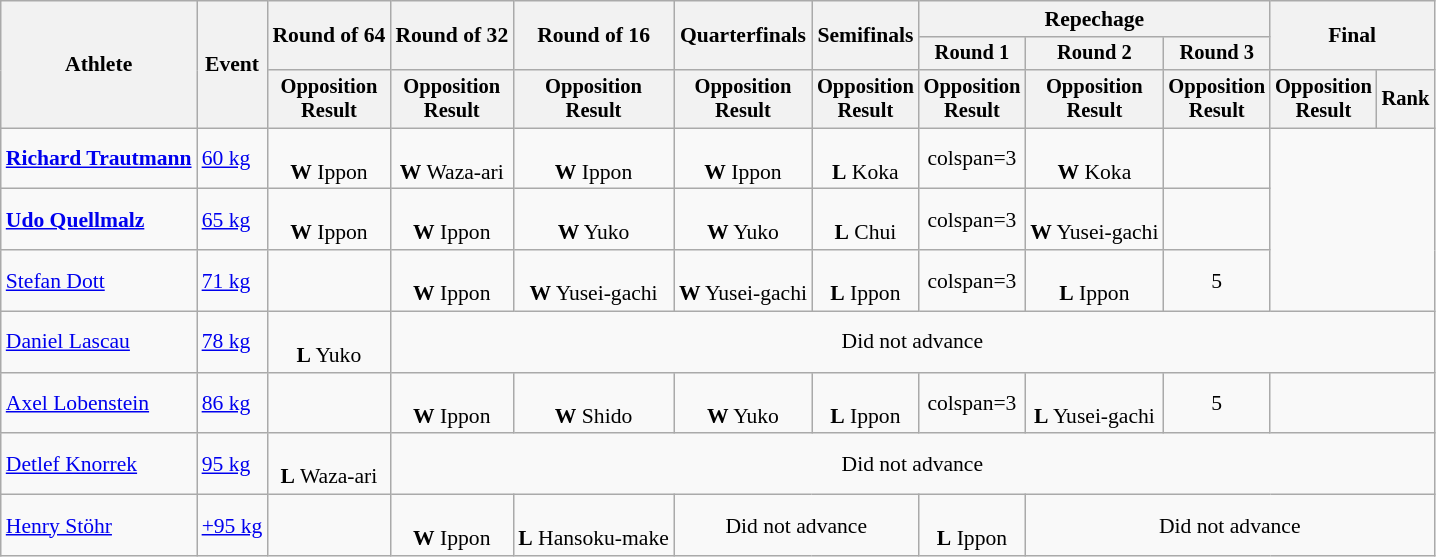<table class="wikitable" style="font-size:90%">
<tr>
<th rowspan="3">Athlete</th>
<th rowspan="3">Event</th>
<th rowspan="2">Round of 64</th>
<th rowspan="2">Round of 32</th>
<th rowspan="2">Round of 16</th>
<th rowspan="2">Quarterfinals</th>
<th rowspan="2">Semifinals</th>
<th colspan=3>Repechage</th>
<th rowspan="2" colspan=2>Final</th>
</tr>
<tr style="font-size:95%">
<th>Round 1</th>
<th>Round 2</th>
<th>Round 3</th>
</tr>
<tr style="font-size:95%">
<th>Opposition<br>Result</th>
<th>Opposition<br>Result</th>
<th>Opposition<br>Result</th>
<th>Opposition<br>Result</th>
<th>Opposition<br>Result</th>
<th>Opposition<br>Result</th>
<th>Opposition<br>Result</th>
<th>Opposition<br>Result</th>
<th>Opposition<br>Result</th>
<th>Rank</th>
</tr>
<tr align=center>
<td align=left><strong><a href='#'>Richard Trautmann</a></strong></td>
<td align=left><a href='#'>60 kg</a></td>
<td><br><strong>W</strong> Ippon</td>
<td><br><strong>W</strong> Waza-ari</td>
<td><br><strong>W</strong> Ippon</td>
<td><br><strong>W</strong> Ippon</td>
<td><br><strong>L</strong> Koka</td>
<td>colspan=3</td>
<td><br><strong>W</strong> Koka</td>
<td></td>
</tr>
<tr align=center>
<td align=left><strong><a href='#'>Udo Quellmalz</a></strong></td>
<td align=left><a href='#'>65 kg</a></td>
<td><br><strong>W</strong> Ippon</td>
<td><br><strong>W</strong> Ippon</td>
<td><br><strong>W</strong> Yuko</td>
<td><br><strong>W</strong> Yuko</td>
<td><br><strong>L</strong> Chui</td>
<td>colspan=3</td>
<td><br><strong>W</strong> Yusei-gachi</td>
<td></td>
</tr>
<tr align=center>
<td align=left><a href='#'>Stefan Dott</a></td>
<td align=left><a href='#'>71 kg</a></td>
<td></td>
<td><br><strong>W</strong> Ippon</td>
<td><br><strong>W</strong> Yusei-gachi</td>
<td><br><strong>W</strong> Yusei-gachi</td>
<td><br><strong>L</strong> Ippon</td>
<td>colspan=3</td>
<td><br><strong>L</strong> Ippon</td>
<td>5</td>
</tr>
<tr align=center>
<td align=left><a href='#'>Daniel Lascau</a></td>
<td align=left><a href='#'>78 kg</a></td>
<td><br><strong>L</strong> Yuko</td>
<td colspan=9>Did not advance</td>
</tr>
<tr align=center>
<td align=left><a href='#'>Axel Lobenstein</a></td>
<td align=left><a href='#'>86 kg</a></td>
<td></td>
<td><br><strong>W</strong> Ippon</td>
<td><br><strong>W</strong> Shido</td>
<td><br><strong>W</strong> Yuko</td>
<td><br><strong>L</strong> Ippon</td>
<td>colspan=3</td>
<td><br><strong>L</strong> Yusei-gachi</td>
<td>5</td>
</tr>
<tr align=center>
<td align=left><a href='#'>Detlef Knorrek</a></td>
<td align=left><a href='#'>95 kg</a></td>
<td><br><strong>L</strong> Waza-ari</td>
<td colspan=9>Did not advance</td>
</tr>
<tr align=center>
<td align=left><a href='#'>Henry Stöhr</a></td>
<td align=left><a href='#'>+95 kg</a></td>
<td></td>
<td><br><strong>W</strong> Ippon</td>
<td><br><strong>L</strong> Hansoku-make</td>
<td colspan=2>Did not advance</td>
<td><br><strong>L</strong> Ippon</td>
<td colspan=4>Did not advance</td>
</tr>
</table>
